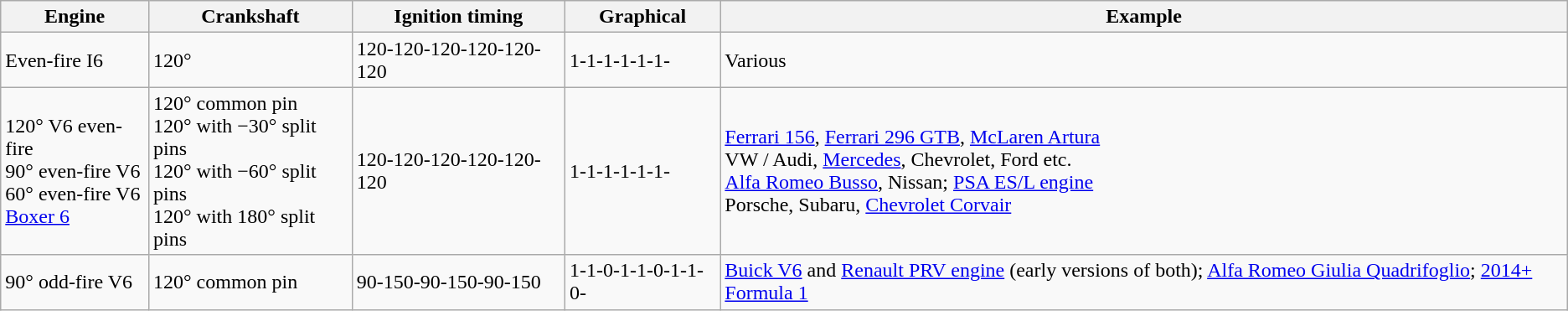<table class="wikitable">
<tr>
<th>Engine</th>
<th>Crankshaft</th>
<th>Ignition timing</th>
<th>Graphical</th>
<th>Example</th>
</tr>
<tr>
<td>Even-fire I6</td>
<td>120°</td>
<td>120-120-120-120-120-120</td>
<td>1-1-1-1-1-1-</td>
<td>Various</td>
</tr>
<tr>
<td>120° V6 even-fire <br> 90° even-fire V6 <br> 60° even-fire V6 <br> <a href='#'>Boxer 6</a></td>
<td>120° common pin <br> 120° with −30° split pins <br> 120° with −60° split pins <br> 120° with 180° split pins</td>
<td>120-120-120-120-120-120</td>
<td>1-1-1-1-1-1-</td>
<td><a href='#'>Ferrari 156</a>, <a href='#'>Ferrari 296 GTB</a>, <a href='#'>McLaren Artura</a> <br> VW / Audi, <a href='#'>Mercedes</a>, Chevrolet, Ford etc. <br> <a href='#'>Alfa Romeo Busso</a>, Nissan; <a href='#'>PSA ES/L engine</a>  <br> Porsche, Subaru, <a href='#'>Chevrolet Corvair</a></td>
</tr>
<tr>
<td>90° odd-fire V6</td>
<td>120° common pin</td>
<td>90-150-90-150-90-150</td>
<td>1-1-0-1-1-0-1-1-0-</td>
<td><a href='#'>Buick V6</a> and <a href='#'>Renault PRV engine</a> (early versions of both); <a href='#'>Alfa Romeo Giulia Quadrifoglio</a>; <a href='#'>2014+ Formula 1</a></td>
</tr>
</table>
